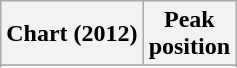<table class="wikitable sortable plainrowheaders" style="text-align:center">
<tr>
<th scope="col">Chart (2012)</th>
<th scope="col">Peak<br>position</th>
</tr>
<tr>
</tr>
<tr>
</tr>
<tr>
</tr>
<tr>
</tr>
</table>
